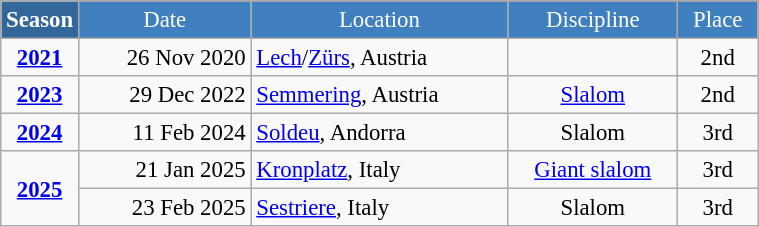<table class="wikitable"  style="font-size:95%; text-align:center; border:gray solid 1px; width:40%;">
<tr style="background:#369; color:white;">
<td rowspan="2" colspan="1" width="5%"><strong>Season</strong></td>
</tr>
<tr style="background-color:#4180be; color:white;">
<td>Date</td>
<td>Location</td>
<td>Discipline</td>
<td>Place</td>
</tr>
<tr>
<td><strong><a href='#'>2021</a></strong></td>
<td align=right>26 Nov 2020</td>
<td align=left> <a href='#'>Lech</a>/<a href='#'>Zürs</a>, Austria</td>
<td></td>
<td>2nd</td>
</tr>
<tr>
<td><strong><a href='#'>2023</a></strong></td>
<td align=right>29 Dec 2022</td>
<td align=left> <a href='#'>Semmering</a>, Austria</td>
<td><a href='#'>Slalom</a></td>
<td>2nd</td>
</tr>
<tr>
<td><strong><a href='#'>2024</a></strong></td>
<td align=right>11 Feb 2024</td>
<td align=left> <a href='#'>Soldeu</a>, Andorra</td>
<td>Slalom</td>
<td>3rd</td>
</tr>
<tr>
<td rowspan=2><strong><a href='#'>2025</a></strong></td>
<td align=right>21 Jan 2025</td>
<td align=left> <a href='#'>Kronplatz</a>, Italy</td>
<td><a href='#'>Giant slalom</a></td>
<td>3rd</td>
</tr>
<tr>
<td align=right>23 Feb 2025</td>
<td align=left> <a href='#'>Sestriere</a>, Italy</td>
<td>Slalom</td>
<td>3rd</td>
</tr>
</table>
